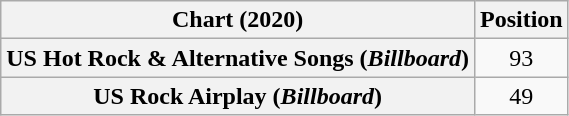<table class="wikitable sortable plainrowheaders" style="text-align:center">
<tr>
<th scope="col">Chart (2020)</th>
<th scope="col">Position</th>
</tr>
<tr>
<th scope="row">US Hot Rock & Alternative Songs (<em>Billboard</em>)</th>
<td>93</td>
</tr>
<tr>
<th scope="row">US Rock Airplay (<em>Billboard</em>)</th>
<td>49</td>
</tr>
</table>
